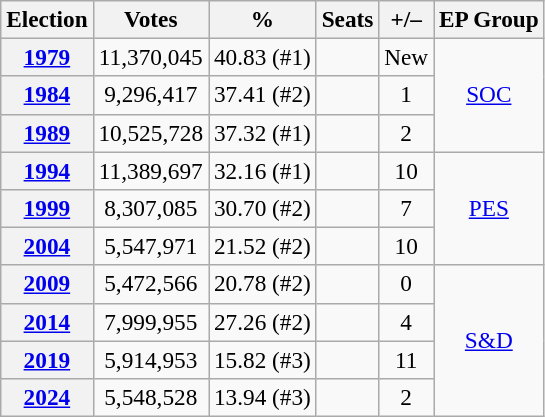<table class="wikitable" style="font-size:97%; text-align:center;">
<tr>
<th>Election</th>
<th>Votes</th>
<th>%</th>
<th>Seats</th>
<th>+/–</th>
<th>EP Group</th>
</tr>
<tr>
<th><a href='#'>1979</a></th>
<td>11,370,045</td>
<td>40.83 (#1)</td>
<td></td>
<td>New</td>
<td rowspan="3"><a href='#'>SOC</a></td>
</tr>
<tr>
<th><a href='#'>1984</a></th>
<td>9,296,417</td>
<td>37.41 (#2)</td>
<td></td>
<td> 1</td>
</tr>
<tr>
<th><a href='#'>1989</a></th>
<td>10,525,728</td>
<td>37.32 (#1)</td>
<td></td>
<td> 2</td>
</tr>
<tr>
<th><a href='#'>1994</a></th>
<td>11,389,697</td>
<td>32.16 (#1)</td>
<td></td>
<td> 10</td>
<td rowspan="3"><a href='#'>PES</a></td>
</tr>
<tr>
<th><a href='#'>1999</a></th>
<td>8,307,085</td>
<td>30.70 (#2)</td>
<td></td>
<td> 7</td>
</tr>
<tr>
<th><a href='#'>2004</a></th>
<td>5,547,971</td>
<td>21.52 (#2)</td>
<td></td>
<td> 10</td>
</tr>
<tr>
<th><a href='#'>2009</a></th>
<td>5,472,566</td>
<td>20.78 (#2)</td>
<td></td>
<td> 0</td>
<td rowspan="4"><a href='#'>S&D</a></td>
</tr>
<tr>
<th><a href='#'>2014</a></th>
<td>7,999,955</td>
<td>27.26 (#2)</td>
<td></td>
<td> 4</td>
</tr>
<tr>
<th><a href='#'>2019</a></th>
<td>5,914,953</td>
<td>15.82 (#3)</td>
<td></td>
<td> 11</td>
</tr>
<tr>
<th><a href='#'>2024</a></th>
<td>5,548,528</td>
<td>13.94 (#3)</td>
<td></td>
<td> 2</td>
</tr>
</table>
